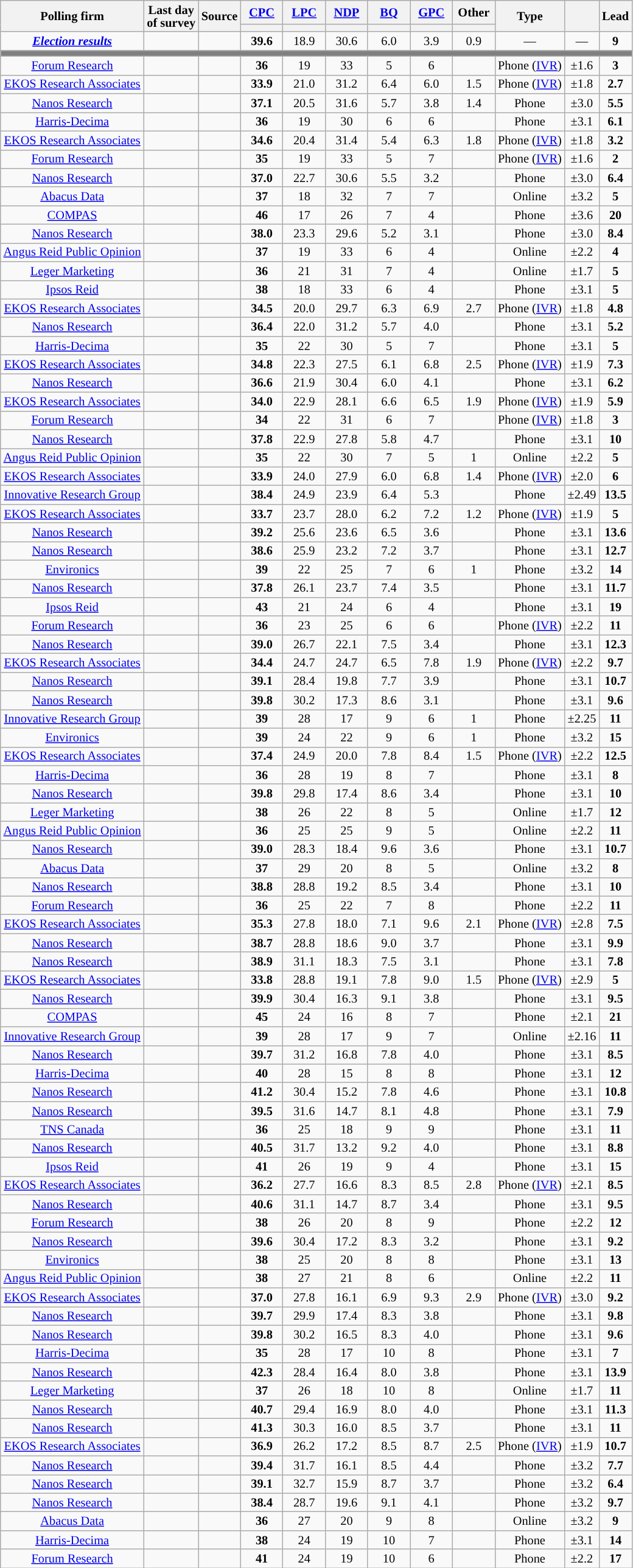<table class="wikitable sortable" style="text-align:center;font-size:85%;line-height:14px;" align="center">
<tr style="background-color:#E9E9E9">
<th rowspan="2">Polling firm</th>
<th rowspan="2">Last day <br>of survey</th>
<th rowspan="2">Source</th>
<th class="unsortable" style="width:40px;"><a href='#'>CPC</a></th>
<th class="unsortable" style="width:40px;"><a href='#'>LPC</a></th>
<th class="unsortable" style="width:40px;"><a href='#'>NDP</a></th>
<th class="unsortable" style="width:40px;"><a href='#'>BQ</a></th>
<th class="unsortable" style="width:40px;"><a href='#'>GPC</a></th>
<th class="unsortable" style="width:40px;">Other</th>
<th rowspan="2">Type</th>
<th rowspan="2"></th>
<th rowspan="2">Lead</th>
</tr>
<tr style="line-height:5px;">
<th style="background:"></th>
<th style="background:"></th>
<th style="background:"></th>
<th style="background:"></th>
<th style="background:"></th>
<th style="background:"></th>
</tr>
<tr>
<td><strong><em><a href='#'>Election results</a></em></strong></td>
<td></td>
<td></td>
<td><strong>39.6</strong></td>
<td>18.9</td>
<td>30.6</td>
<td>6.0</td>
<td>3.9</td>
<td>0.9</td>
<td>—</td>
<td>—</td>
<td><strong>9</strong></td>
</tr>
<tr>
<td colspan=12 bgcolor=gray></td>
</tr>
<tr>
<td><a href='#'>Forum Research</a></td>
<td></td>
<td></td>
<td><strong>36</strong></td>
<td>19</td>
<td>33</td>
<td>5</td>
<td>6</td>
<td></td>
<td>Phone (<a href='#'>IVR</a>)</td>
<td>±1.6</td>
<td><strong>3</strong></td>
</tr>
<tr>
<td><a href='#'>EKOS Research Associates</a></td>
<td></td>
<td></td>
<td><strong>33.9</strong></td>
<td>21.0</td>
<td>31.2</td>
<td>6.4</td>
<td>6.0</td>
<td>1.5</td>
<td>Phone (<a href='#'>IVR</a>)</td>
<td>±1.8</td>
<td><strong>2.7</strong></td>
</tr>
<tr>
<td><a href='#'>Nanos Research</a></td>
<td></td>
<td></td>
<td><strong>37.1</strong></td>
<td>20.5</td>
<td>31.6</td>
<td>5.7</td>
<td>3.8</td>
<td>1.4</td>
<td>Phone</td>
<td>±3.0</td>
<td><strong>5.5</strong></td>
</tr>
<tr>
<td><a href='#'>Harris-Decima</a></td>
<td></td>
<td></td>
<td><strong>36</strong></td>
<td>19</td>
<td>30</td>
<td>6</td>
<td>6</td>
<td></td>
<td>Phone</td>
<td>±3.1</td>
<td><strong>6.1</strong></td>
</tr>
<tr>
<td><a href='#'>EKOS Research Associates</a></td>
<td></td>
<td></td>
<td><strong>34.6</strong></td>
<td>20.4</td>
<td>31.4</td>
<td>5.4</td>
<td>6.3</td>
<td>1.8</td>
<td>Phone (<a href='#'>IVR</a>)</td>
<td>±1.8</td>
<td><strong>3.2</strong></td>
</tr>
<tr>
<td><a href='#'>Forum Research</a></td>
<td></td>
<td> </td>
<td><strong>35</strong></td>
<td>19</td>
<td>33</td>
<td>5</td>
<td>7</td>
<td></td>
<td>Phone (<a href='#'>IVR</a>)</td>
<td>±1.6</td>
<td><strong>2</strong></td>
</tr>
<tr>
<td><a href='#'>Nanos Research</a></td>
<td></td>
<td></td>
<td><strong>37.0</strong></td>
<td>22.7</td>
<td>30.6</td>
<td>5.5</td>
<td>3.2</td>
<td></td>
<td>Phone</td>
<td>±3.0</td>
<td><strong>6.4</strong></td>
</tr>
<tr>
<td><a href='#'>Abacus Data</a></td>
<td></td>
<td></td>
<td><strong>37</strong></td>
<td>18</td>
<td>32</td>
<td>7</td>
<td>7</td>
<td></td>
<td>Online</td>
<td>±3.2</td>
<td><strong>5</strong></td>
</tr>
<tr>
<td><a href='#'>COMPAS</a></td>
<td></td>
<td></td>
<td><strong>46</strong></td>
<td>17</td>
<td>26</td>
<td>7</td>
<td>4</td>
<td></td>
<td>Phone</td>
<td>±3.6</td>
<td><strong>20</strong></td>
</tr>
<tr>
<td><a href='#'>Nanos Research</a></td>
<td></td>
<td></td>
<td><strong>38.0</strong></td>
<td>23.3</td>
<td>29.6</td>
<td>5.2</td>
<td>3.1</td>
<td></td>
<td>Phone</td>
<td>±3.0</td>
<td><strong>8.4</strong></td>
</tr>
<tr>
<td><a href='#'>Angus Reid Public Opinion</a></td>
<td></td>
<td></td>
<td><strong>37</strong></td>
<td>19</td>
<td>33</td>
<td>6</td>
<td>4</td>
<td></td>
<td>Online</td>
<td>±2.2</td>
<td><strong>4</strong></td>
</tr>
<tr>
<td><a href='#'>Leger Marketing</a></td>
<td></td>
<td></td>
<td><strong>36</strong></td>
<td>21</td>
<td>31</td>
<td>7</td>
<td>4</td>
<td></td>
<td>Online</td>
<td>±1.7</td>
<td><strong>5</strong></td>
</tr>
<tr>
<td><a href='#'>Ipsos Reid</a></td>
<td></td>
<td></td>
<td><strong>38</strong></td>
<td>18</td>
<td>33</td>
<td>6</td>
<td>4</td>
<td></td>
<td>Phone</td>
<td>±3.1</td>
<td><strong>5</strong></td>
</tr>
<tr>
<td><a href='#'>EKOS Research Associates</a></td>
<td></td>
<td></td>
<td><strong>34.5</strong></td>
<td>20.0</td>
<td>29.7</td>
<td>6.3</td>
<td>6.9</td>
<td>2.7</td>
<td>Phone (<a href='#'>IVR</a>)</td>
<td>±1.8</td>
<td><strong>4.8</strong></td>
</tr>
<tr>
<td><a href='#'>Nanos Research</a></td>
<td></td>
<td></td>
<td><strong>36.4</strong></td>
<td>22.0</td>
<td>31.2</td>
<td>5.7</td>
<td>4.0</td>
<td></td>
<td>Phone</td>
<td>±3.1</td>
<td><strong>5.2</strong></td>
</tr>
<tr>
<td><a href='#'>Harris-Decima</a></td>
<td></td>
<td></td>
<td><strong>35</strong></td>
<td>22</td>
<td>30</td>
<td>5</td>
<td>7</td>
<td></td>
<td>Phone</td>
<td>±3.1</td>
<td><strong>5</strong></td>
</tr>
<tr>
<td><a href='#'>EKOS Research Associates</a></td>
<td></td>
<td></td>
<td><strong>34.8</strong></td>
<td>22.3</td>
<td>27.5</td>
<td>6.1</td>
<td>6.8</td>
<td>2.5</td>
<td>Phone (<a href='#'>IVR</a>)</td>
<td>±1.9</td>
<td><strong>7.3</strong></td>
</tr>
<tr>
<td><a href='#'>Nanos Research</a></td>
<td></td>
<td></td>
<td><strong>36.6</strong></td>
<td>21.9</td>
<td>30.4</td>
<td>6.0</td>
<td>4.1</td>
<td></td>
<td>Phone</td>
<td>±3.1</td>
<td><strong>6.2</strong></td>
</tr>
<tr>
<td><a href='#'>EKOS Research Associates</a></td>
<td></td>
<td></td>
<td><strong>34.0</strong></td>
<td>22.9</td>
<td>28.1</td>
<td>6.6</td>
<td>6.5</td>
<td>1.9</td>
<td>Phone (<a href='#'>IVR</a>)</td>
<td>±1.9</td>
<td><strong>5.9</strong></td>
</tr>
<tr>
<td><a href='#'>Forum Research</a></td>
<td></td>
<td></td>
<td><strong>34</strong></td>
<td>22</td>
<td>31</td>
<td>6</td>
<td>7</td>
<td></td>
<td>Phone (<a href='#'>IVR</a>)</td>
<td>±1.8</td>
<td><strong>3</strong></td>
</tr>
<tr>
<td><a href='#'>Nanos Research</a></td>
<td></td>
<td></td>
<td><strong>37.8</strong></td>
<td>22.9</td>
<td>27.8</td>
<td>5.8</td>
<td>4.7</td>
<td></td>
<td>Phone</td>
<td>±3.1</td>
<td><strong>10</strong></td>
</tr>
<tr>
<td><a href='#'>Angus Reid Public Opinion</a></td>
<td></td>
<td></td>
<td><strong>35</strong></td>
<td>22</td>
<td>30</td>
<td>7</td>
<td>5</td>
<td>1</td>
<td>Online</td>
<td>±2.2</td>
<td><strong>5</strong></td>
</tr>
<tr>
<td><a href='#'>EKOS Research Associates</a></td>
<td></td>
<td></td>
<td><strong>33.9</strong></td>
<td>24.0</td>
<td>27.9</td>
<td>6.0</td>
<td>6.8</td>
<td>1.4</td>
<td>Phone (<a href='#'>IVR</a>)</td>
<td>±2.0</td>
<td><strong>6</strong></td>
</tr>
<tr>
<td><a href='#'>Innovative Research Group</a></td>
<td></td>
<td></td>
<td><strong>38.4</strong></td>
<td>24.9</td>
<td>23.9</td>
<td>6.4</td>
<td>5.3</td>
<td></td>
<td>Phone</td>
<td>±2.49</td>
<td><strong>13.5</strong></td>
</tr>
<tr>
<td><a href='#'>EKOS Research Associates</a></td>
<td></td>
<td></td>
<td><strong>33.7</strong></td>
<td>23.7</td>
<td>28.0</td>
<td>6.2</td>
<td>7.2</td>
<td>1.2</td>
<td>Phone (<a href='#'>IVR</a>)</td>
<td>±1.9</td>
<td><strong>5</strong></td>
</tr>
<tr>
<td><a href='#'>Nanos Research</a></td>
<td></td>
<td></td>
<td><strong>39.2</strong></td>
<td>25.6</td>
<td>23.6</td>
<td>6.5</td>
<td>3.6</td>
<td></td>
<td>Phone</td>
<td>±3.1</td>
<td><strong>13.6</strong></td>
</tr>
<tr>
<td><a href='#'>Nanos Research</a></td>
<td></td>
<td></td>
<td><strong>38.6</strong></td>
<td>25.9</td>
<td>23.2</td>
<td>7.2</td>
<td>3.7</td>
<td></td>
<td>Phone</td>
<td>±3.1</td>
<td><strong>12.7</strong></td>
</tr>
<tr>
<td><a href='#'>Environics</a></td>
<td></td>
<td></td>
<td><strong>39</strong></td>
<td>22</td>
<td>25</td>
<td>7</td>
<td>6</td>
<td>1</td>
<td>Phone</td>
<td>±3.2</td>
<td><strong>14</strong></td>
</tr>
<tr>
<td><a href='#'>Nanos Research</a></td>
<td></td>
<td></td>
<td><strong>37.8</strong></td>
<td>26.1</td>
<td>23.7</td>
<td>7.4</td>
<td>3.5</td>
<td></td>
<td>Phone</td>
<td>±3.1</td>
<td><strong>11.7</strong></td>
</tr>
<tr>
<td><a href='#'>Ipsos Reid</a></td>
<td></td>
<td></td>
<td><strong>43</strong></td>
<td>21</td>
<td>24</td>
<td>6</td>
<td>4</td>
<td></td>
<td>Phone</td>
<td>±3.1</td>
<td><strong>19</strong></td>
</tr>
<tr>
<td><a href='#'>Forum Research</a></td>
<td></td>
<td></td>
<td><strong>36</strong></td>
<td>23</td>
<td>25</td>
<td>6</td>
<td>6</td>
<td></td>
<td>Phone (<a href='#'>IVR</a>)</td>
<td>±2.2</td>
<td><strong>11</strong></td>
</tr>
<tr>
<td><a href='#'>Nanos Research</a></td>
<td></td>
<td></td>
<td><strong>39.0</strong></td>
<td>26.7</td>
<td>22.1</td>
<td>7.5</td>
<td>3.4</td>
<td></td>
<td>Phone</td>
<td>±3.1</td>
<td><strong>12.3</strong></td>
</tr>
<tr>
<td><a href='#'>EKOS Research Associates</a></td>
<td></td>
<td></td>
<td><strong>34.4</strong></td>
<td>24.7</td>
<td>24.7</td>
<td>6.5</td>
<td>7.8</td>
<td>1.9</td>
<td>Phone (<a href='#'>IVR</a>)</td>
<td>±2.2</td>
<td><strong>9.7</strong></td>
</tr>
<tr>
<td><a href='#'>Nanos Research</a></td>
<td></td>
<td></td>
<td><strong>39.1</strong></td>
<td>28.4</td>
<td>19.8</td>
<td>7.7</td>
<td>3.9</td>
<td></td>
<td>Phone</td>
<td>±3.1</td>
<td><strong>10.7</strong></td>
</tr>
<tr>
<td><a href='#'>Nanos Research</a></td>
<td></td>
<td></td>
<td><strong>39.8</strong></td>
<td>30.2</td>
<td>17.3</td>
<td>8.6</td>
<td>3.1</td>
<td></td>
<td>Phone</td>
<td>±3.1</td>
<td><strong>9.6</strong></td>
</tr>
<tr>
<td><a href='#'>Innovative Research Group</a></td>
<td></td>
<td></td>
<td><strong>39</strong></td>
<td>28</td>
<td>17</td>
<td>9</td>
<td>6</td>
<td>1</td>
<td>Phone</td>
<td>±2.25</td>
<td><strong>11</strong></td>
</tr>
<tr>
<td><a href='#'>Environics</a></td>
<td></td>
<td></td>
<td><strong>39</strong></td>
<td>24</td>
<td>22</td>
<td>9</td>
<td>6</td>
<td>1</td>
<td>Phone</td>
<td>±3.2</td>
<td><strong>15</strong></td>
</tr>
<tr>
<td><a href='#'>EKOS Research Associates</a></td>
<td></td>
<td></td>
<td><strong>37.4</strong></td>
<td>24.9</td>
<td>20.0</td>
<td>7.8</td>
<td>8.4</td>
<td>1.5</td>
<td>Phone (<a href='#'>IVR</a>)</td>
<td>±2.2</td>
<td><strong>12.5</strong></td>
</tr>
<tr>
<td><a href='#'>Harris-Decima</a></td>
<td></td>
<td></td>
<td><strong>36</strong></td>
<td>28</td>
<td>19</td>
<td>8</td>
<td>7</td>
<td></td>
<td>Phone</td>
<td>±3.1</td>
<td><strong>8</strong></td>
</tr>
<tr>
<td><a href='#'>Nanos Research</a></td>
<td></td>
<td></td>
<td><strong>39.8</strong></td>
<td>29.8</td>
<td>17.4</td>
<td>8.6</td>
<td>3.4</td>
<td></td>
<td>Phone</td>
<td>±3.1</td>
<td><strong>10</strong></td>
</tr>
<tr>
<td><a href='#'>Leger Marketing</a></td>
<td></td>
<td></td>
<td><strong>38</strong></td>
<td>26</td>
<td>22</td>
<td>8</td>
<td>5</td>
<td></td>
<td>Online</td>
<td>±1.7</td>
<td><strong>12</strong></td>
</tr>
<tr>
<td><a href='#'>Angus Reid Public Opinion</a></td>
<td></td>
<td></td>
<td><strong>36</strong></td>
<td>25</td>
<td>25</td>
<td>9</td>
<td>5</td>
<td></td>
<td>Online</td>
<td>±2.2</td>
<td><strong>11</strong></td>
</tr>
<tr>
<td><a href='#'>Nanos Research</a></td>
<td></td>
<td></td>
<td><strong>39.0</strong></td>
<td>28.3</td>
<td>18.4</td>
<td>9.6</td>
<td>3.6</td>
<td></td>
<td>Phone</td>
<td>±3.1</td>
<td><strong>10.7</strong></td>
</tr>
<tr>
<td><a href='#'>Abacus Data</a></td>
<td></td>
<td></td>
<td><strong>37</strong></td>
<td>29</td>
<td>20</td>
<td>8</td>
<td>5</td>
<td></td>
<td>Online</td>
<td>±3.2</td>
<td><strong>8</strong></td>
</tr>
<tr>
<td><a href='#'>Nanos Research</a></td>
<td></td>
<td></td>
<td><strong>38.8</strong></td>
<td>28.8</td>
<td>19.2</td>
<td>8.5</td>
<td>3.4</td>
<td></td>
<td>Phone</td>
<td>±3.1</td>
<td><strong>10</strong></td>
</tr>
<tr>
<td><a href='#'>Forum Research</a></td>
<td></td>
<td></td>
<td><strong>36</strong></td>
<td>25</td>
<td>22</td>
<td>7</td>
<td>8</td>
<td></td>
<td>Phone</td>
<td>±2.2</td>
<td><strong>11</strong></td>
</tr>
<tr>
<td><a href='#'>EKOS Research Associates</a></td>
<td></td>
<td></td>
<td><strong>35.3</strong></td>
<td>27.8</td>
<td>18.0</td>
<td>7.1</td>
<td>9.6</td>
<td>2.1</td>
<td>Phone (<a href='#'>IVR</a>)</td>
<td>±2.8</td>
<td><strong>7.5</strong></td>
</tr>
<tr>
<td><a href='#'>Nanos Research</a></td>
<td></td>
<td></td>
<td><strong>38.7</strong></td>
<td>28.8</td>
<td>18.6</td>
<td>9.0</td>
<td>3.7</td>
<td></td>
<td>Phone</td>
<td>±3.1</td>
<td><strong>9.9</strong></td>
</tr>
<tr>
<td><a href='#'>Nanos Research</a></td>
<td></td>
<td></td>
<td><strong>38.9</strong></td>
<td>31.1</td>
<td>18.3</td>
<td>7.5</td>
<td>3.1</td>
<td></td>
<td>Phone</td>
<td>±3.1</td>
<td><strong>7.8</strong></td>
</tr>
<tr>
<td><a href='#'>EKOS Research Associates</a></td>
<td></td>
<td></td>
<td><strong>33.8</strong></td>
<td>28.8</td>
<td>19.1</td>
<td>7.8</td>
<td>9.0</td>
<td>1.5</td>
<td>Phone (<a href='#'>IVR</a>)</td>
<td>±2.9</td>
<td><strong>5</strong></td>
</tr>
<tr>
<td><a href='#'>Nanos Research</a></td>
<td></td>
<td></td>
<td><strong>39.9</strong></td>
<td>30.4</td>
<td>16.3</td>
<td>9.1</td>
<td>3.8</td>
<td></td>
<td>Phone</td>
<td>±3.1</td>
<td><strong>9.5</strong></td>
</tr>
<tr>
<td><a href='#'>COMPAS</a></td>
<td></td>
<td></td>
<td><strong>45</strong></td>
<td>24</td>
<td>16</td>
<td>8</td>
<td>7</td>
<td></td>
<td>Phone</td>
<td>±2.1</td>
<td><strong>21</strong></td>
</tr>
<tr>
<td><a href='#'>Innovative Research Group</a></td>
<td></td>
<td></td>
<td><strong>39</strong></td>
<td>28</td>
<td>17</td>
<td>9</td>
<td>7</td>
<td></td>
<td>Online</td>
<td>±2.16</td>
<td><strong>11</strong></td>
</tr>
<tr>
<td><a href='#'>Nanos Research</a></td>
<td></td>
<td></td>
<td><strong>39.7</strong></td>
<td>31.2</td>
<td>16.8</td>
<td>7.8</td>
<td>4.0</td>
<td></td>
<td>Phone</td>
<td>±3.1</td>
<td><strong>8.5</strong></td>
</tr>
<tr>
<td><a href='#'>Harris-Decima</a></td>
<td></td>
<td></td>
<td><strong>40</strong></td>
<td>28</td>
<td>15</td>
<td>8</td>
<td>8</td>
<td></td>
<td>Phone</td>
<td>±3.1</td>
<td><strong>12</strong></td>
</tr>
<tr>
<td><a href='#'>Nanos Research</a></td>
<td></td>
<td></td>
<td><strong>41.2</strong></td>
<td>30.4</td>
<td>15.2</td>
<td>7.8</td>
<td>4.6</td>
<td></td>
<td>Phone</td>
<td>±3.1</td>
<td><strong>10.8</strong></td>
</tr>
<tr>
<td><a href='#'>Nanos Research</a></td>
<td></td>
<td></td>
<td><strong>39.5</strong></td>
<td>31.6</td>
<td>14.7</td>
<td>8.1</td>
<td>4.8</td>
<td></td>
<td>Phone</td>
<td>±3.1</td>
<td><strong>7.9</strong></td>
</tr>
<tr>
<td><a href='#'>TNS Canada</a></td>
<td></td>
<td></td>
<td><strong>36</strong></td>
<td>25</td>
<td>18</td>
<td>9</td>
<td>9</td>
<td></td>
<td>Phone</td>
<td>±3.1</td>
<td><strong>11</strong></td>
</tr>
<tr>
<td><a href='#'>Nanos Research</a></td>
<td></td>
<td></td>
<td><strong>40.5</strong></td>
<td>31.7</td>
<td>13.2</td>
<td>9.2</td>
<td>4.0</td>
<td></td>
<td>Phone</td>
<td>±3.1</td>
<td><strong>8.8</strong></td>
</tr>
<tr>
<td><a href='#'>Ipsos Reid</a></td>
<td></td>
<td></td>
<td><strong>41</strong></td>
<td>26</td>
<td>19</td>
<td>9</td>
<td>4</td>
<td></td>
<td>Phone</td>
<td>±3.1</td>
<td><strong>15</strong></td>
</tr>
<tr>
<td><a href='#'>EKOS Research Associates</a></td>
<td></td>
<td></td>
<td><strong>36.2</strong></td>
<td>27.7</td>
<td>16.6</td>
<td>8.3</td>
<td>8.5</td>
<td>2.8</td>
<td>Phone (<a href='#'>IVR</a>)</td>
<td>±2.1</td>
<td><strong>8.5</strong></td>
</tr>
<tr>
<td><a href='#'>Nanos Research</a></td>
<td></td>
<td></td>
<td><strong>40.6</strong></td>
<td>31.1</td>
<td>14.7</td>
<td>8.7</td>
<td>3.4</td>
<td></td>
<td>Phone</td>
<td>±3.1</td>
<td><strong>9.5</strong></td>
</tr>
<tr>
<td><a href='#'>Forum Research</a></td>
<td></td>
<td></td>
<td><strong>38</strong></td>
<td>26</td>
<td>20</td>
<td>8</td>
<td>9</td>
<td></td>
<td>Phone</td>
<td>±2.2</td>
<td><strong>12</strong></td>
</tr>
<tr>
<td><a href='#'>Nanos Research</a></td>
<td></td>
<td></td>
<td><strong>39.6</strong></td>
<td>30.4</td>
<td>17.2</td>
<td>8.3</td>
<td>3.2</td>
<td></td>
<td>Phone</td>
<td>±3.1</td>
<td><strong>9.2</strong></td>
</tr>
<tr>
<td><a href='#'>Environics</a></td>
<td></td>
<td></td>
<td><strong>38</strong></td>
<td>25</td>
<td>20</td>
<td>8</td>
<td>8</td>
<td></td>
<td>Phone</td>
<td>±3.1</td>
<td><strong>13</strong></td>
</tr>
<tr>
<td><a href='#'>Angus Reid Public Opinion</a></td>
<td></td>
<td></td>
<td><strong>38</strong></td>
<td>27</td>
<td>21</td>
<td>8</td>
<td>6</td>
<td></td>
<td>Online</td>
<td>±2.2</td>
<td><strong>11</strong></td>
</tr>
<tr>
<td><a href='#'>EKOS Research Associates</a></td>
<td></td>
<td></td>
<td><strong>37.0</strong></td>
<td>27.8</td>
<td>16.1</td>
<td>6.9</td>
<td>9.3</td>
<td>2.9</td>
<td>Phone (<a href='#'>IVR</a>)</td>
<td>±3.0</td>
<td><strong>9.2</strong></td>
</tr>
<tr>
<td><a href='#'>Nanos Research</a></td>
<td></td>
<td></td>
<td><strong>39.7</strong></td>
<td>29.9</td>
<td>17.4</td>
<td>8.3</td>
<td>3.8</td>
<td></td>
<td>Phone</td>
<td>±3.1</td>
<td><strong>9.8</strong></td>
</tr>
<tr>
<td><a href='#'>Nanos Research</a></td>
<td></td>
<td></td>
<td><strong>39.8</strong></td>
<td>30.2</td>
<td>16.5</td>
<td>8.3</td>
<td>4.0</td>
<td></td>
<td>Phone</td>
<td>±3.1</td>
<td><strong>9.6</strong></td>
</tr>
<tr>
<td><a href='#'>Harris-Decima</a></td>
<td></td>
<td></td>
<td><strong>35</strong></td>
<td>28</td>
<td>17</td>
<td>10</td>
<td>8</td>
<td></td>
<td>Phone</td>
<td>±3.1</td>
<td><strong>7</strong></td>
</tr>
<tr>
<td><a href='#'>Nanos Research</a></td>
<td></td>
<td></td>
<td><strong>42.3</strong></td>
<td>28.4</td>
<td>16.4</td>
<td>8.0</td>
<td>3.8</td>
<td></td>
<td>Phone</td>
<td>±3.1</td>
<td><strong>13.9</strong></td>
</tr>
<tr>
<td><a href='#'>Leger Marketing</a></td>
<td></td>
<td></td>
<td><strong>37</strong></td>
<td>26</td>
<td>18</td>
<td>10</td>
<td>8</td>
<td></td>
<td>Online</td>
<td>±1.7</td>
<td><strong>11</strong></td>
</tr>
<tr>
<td><a href='#'>Nanos Research</a></td>
<td></td>
<td></td>
<td><strong>40.7</strong></td>
<td>29.4</td>
<td>16.9</td>
<td>8.0</td>
<td>4.0</td>
<td></td>
<td>Phone</td>
<td>±3.1</td>
<td><strong>11.3</strong></td>
</tr>
<tr>
<td><a href='#'>Nanos Research</a></td>
<td></td>
<td></td>
<td><strong>41.3</strong></td>
<td>30.3</td>
<td>16.0</td>
<td>8.5</td>
<td>3.7</td>
<td></td>
<td>Phone</td>
<td>±3.1</td>
<td><strong>11</strong></td>
</tr>
<tr>
<td><a href='#'>EKOS Research Associates</a></td>
<td></td>
<td></td>
<td><strong>36.9</strong></td>
<td>26.2</td>
<td>17.2</td>
<td>8.5</td>
<td>8.7</td>
<td>2.5</td>
<td>Phone (<a href='#'>IVR</a>)</td>
<td>±1.9</td>
<td><strong>10.7</strong></td>
</tr>
<tr>
<td><a href='#'>Nanos Research</a></td>
<td></td>
<td></td>
<td><strong>39.4</strong></td>
<td>31.7</td>
<td>16.1</td>
<td>8.5</td>
<td>4.4</td>
<td></td>
<td>Phone</td>
<td>±3.2</td>
<td><strong>7.7</strong></td>
</tr>
<tr>
<td><a href='#'>Nanos Research</a></td>
<td></td>
<td></td>
<td><strong>39.1</strong></td>
<td>32.7</td>
<td>15.9</td>
<td>8.7</td>
<td>3.7</td>
<td></td>
<td>Phone</td>
<td>±3.2</td>
<td><strong>6.4</strong></td>
</tr>
<tr>
<td><a href='#'>Nanos Research</a></td>
<td></td>
<td></td>
<td><strong>38.4</strong></td>
<td>28.7</td>
<td>19.6</td>
<td>9.1</td>
<td>4.1</td>
<td></td>
<td>Phone</td>
<td>±3.2</td>
<td><strong>9.7</strong></td>
</tr>
<tr>
<td><a href='#'>Abacus Data</a></td>
<td></td>
<td></td>
<td><strong>36</strong></td>
<td>27</td>
<td>20</td>
<td>9</td>
<td>8</td>
<td></td>
<td>Online</td>
<td>±3.2</td>
<td><strong>9</strong></td>
</tr>
<tr>
<td><a href='#'>Harris-Decima</a></td>
<td></td>
<td></td>
<td><strong>38</strong></td>
<td>24</td>
<td>19</td>
<td>10</td>
<td>7</td>
<td></td>
<td>Phone</td>
<td>±3.1</td>
<td><strong>14</strong></td>
</tr>
<tr>
<td><a href='#'>Forum Research</a></td>
<td></td>
<td></td>
<td><strong>41</strong></td>
<td>24</td>
<td>19</td>
<td>10</td>
<td>6</td>
<td></td>
<td>Phone</td>
<td>±2.2</td>
<td><strong>17</strong></td>
</tr>
</table>
